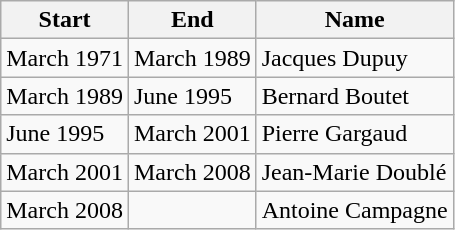<table class="wikitable sortable">
<tr>
<th>Start</th>
<th>End</th>
<th>Name</th>
</tr>
<tr>
<td>March 1971</td>
<td>March 1989</td>
<td>Jacques Dupuy</td>
</tr>
<tr>
<td>March 1989</td>
<td>June 1995</td>
<td>Bernard Boutet</td>
</tr>
<tr>
<td>June 1995</td>
<td>March 2001</td>
<td>Pierre Gargaud</td>
</tr>
<tr>
<td>March 2001</td>
<td>March 2008</td>
<td>Jean-Marie Doublé</td>
</tr>
<tr>
<td>March 2008</td>
<td></td>
<td>Antoine Campagne</td>
</tr>
</table>
